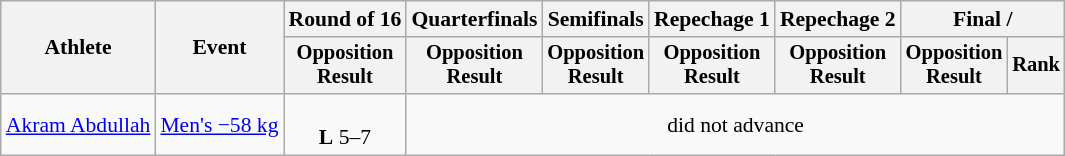<table class="wikitable" style="font-size:90%;">
<tr>
<th rowspan=2>Athlete</th>
<th rowspan=2>Event</th>
<th>Round of 16</th>
<th>Quarterfinals</th>
<th>Semifinals</th>
<th>Repechage 1</th>
<th>Repechage 2</th>
<th colspan=2>Final / </th>
</tr>
<tr style="font-size:95%">
<th>Opposition<br>Result</th>
<th>Opposition<br>Result</th>
<th>Opposition<br>Result</th>
<th>Opposition<br>Result</th>
<th>Opposition<br>Result</th>
<th>Opposition<br>Result</th>
<th>Rank</th>
</tr>
<tr align=center>
<td align=left><a href='#'>Akram Abdullah</a></td>
<td align=left><a href='#'>Men's −58 kg</a></td>
<td><br><strong>L</strong> 5–7</td>
<td colspan=6>did not advance</td>
</tr>
</table>
